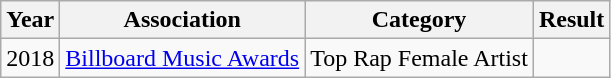<table class="wikitable">
<tr>
<th>Year</th>
<th>Association</th>
<th>Category</th>
<th>Result</th>
</tr>
<tr>
<td>2018</td>
<td><a href='#'>Billboard Music Awards</a></td>
<td>Top Rap Female Artist</td>
<td></td>
</tr>
</table>
